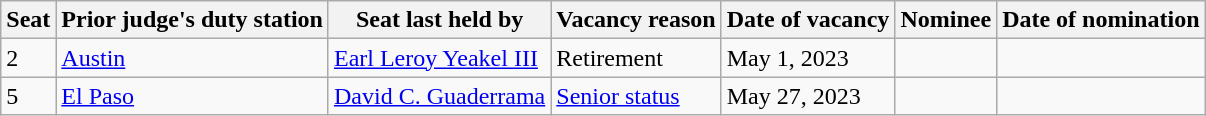<table class=wikitable>
<tr>
<th>Seat</th>
<th>Prior judge's duty station</th>
<th>Seat last held by</th>
<th>Vacancy reason</th>
<th>Date of vacancy</th>
<th>Nominee</th>
<th>Date of nomination</th>
</tr>
<tr>
<td>2</td>
<td><a href='#'>Austin</a></td>
<td><a href='#'>Earl Leroy Yeakel III</a></td>
<td>Retirement</td>
<td>May 1, 2023</td>
<td align="center"></td>
<td align="center"></td>
</tr>
<tr>
<td>5</td>
<td><a href='#'>El Paso</a></td>
<td><a href='#'>David C. Guaderrama</a></td>
<td><a href='#'>Senior status</a></td>
<td>May 27, 2023</td>
<td align="center"></td>
<td align="center"></td>
</tr>
</table>
